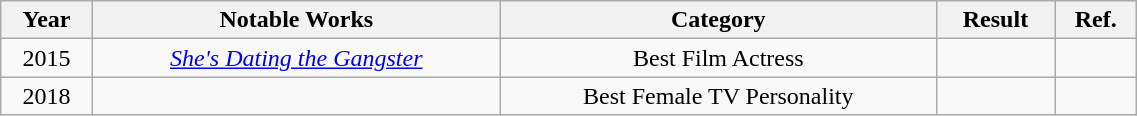<table class="wikitable sortable"  style="text-align:center; width:60%;">
<tr>
<th>Year</th>
<th>Notable Works</th>
<th>Category</th>
<th>Result</th>
<th>Ref.</th>
</tr>
<tr>
<td>2015</td>
<td><em><a href='#'>She's Dating the Gangster</a></em></td>
<td>Best Film Actress</td>
<td></td>
<td></td>
</tr>
<tr>
<td>2018</td>
<td></td>
<td>Best Female TV Personality</td>
<td></td>
<td></td>
</tr>
</table>
